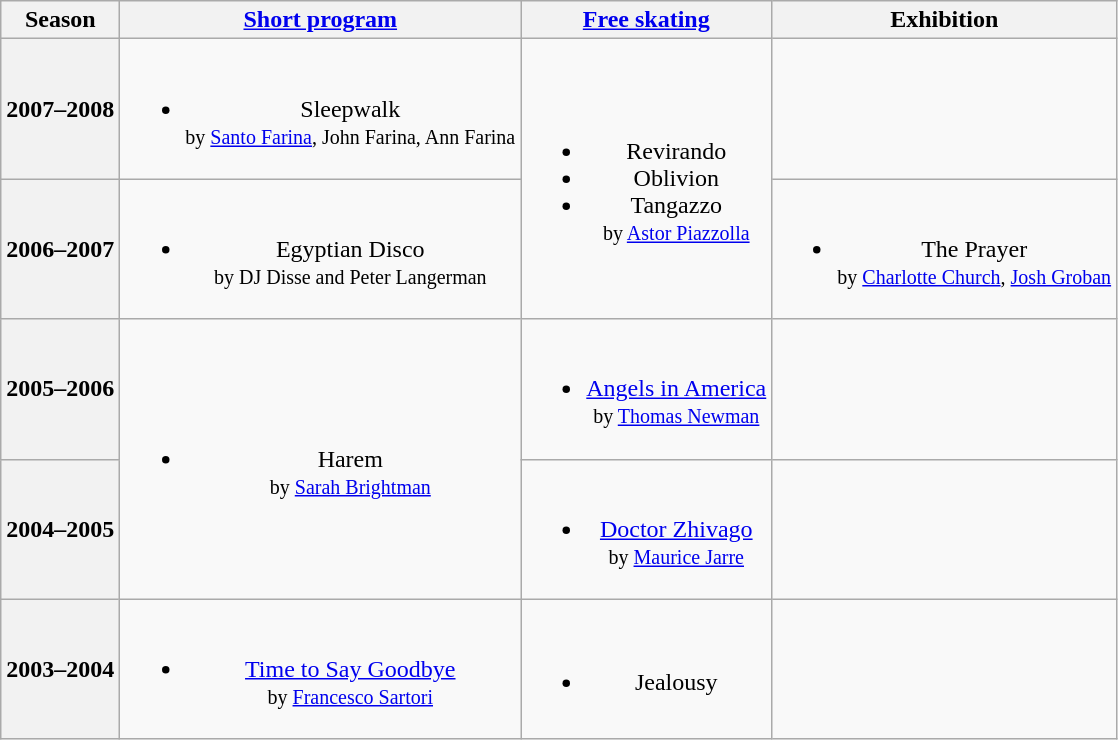<table class=wikitable style=text-align:center>
<tr>
<th>Season</th>
<th><a href='#'>Short program</a></th>
<th><a href='#'>Free skating</a></th>
<th>Exhibition</th>
</tr>
<tr>
<th>2007–2008 <br></th>
<td><br><ul><li>Sleepwalk <br><small> by <a href='#'>Santo Farina</a>, John Farina, Ann Farina </small></li></ul></td>
<td rowspan=2><br><ul><li>Revirando</li><li>Oblivion</li><li>Tangazzo <br><small> by <a href='#'>Astor Piazzolla</a> </small></li></ul></td>
<td></td>
</tr>
<tr>
<th>2006–2007 <br></th>
<td><br><ul><li>Egyptian Disco <br><small> by DJ Disse and Peter Langerman </small></li></ul></td>
<td><br><ul><li>The Prayer <br><small> by <a href='#'>Charlotte Church</a>, <a href='#'>Josh Groban</a> </small></li></ul></td>
</tr>
<tr>
<th>2005–2006</th>
<td rowspan=2><br><ul><li>Harem <br><small> by <a href='#'>Sarah Brightman</a> </small></li></ul></td>
<td><br><ul><li><a href='#'>Angels in America</a> <br><small> by <a href='#'>Thomas Newman</a> </small></li></ul></td>
<td></td>
</tr>
<tr>
<th>2004–2005</th>
<td><br><ul><li><a href='#'>Doctor Zhivago</a> <br><small> by <a href='#'>Maurice Jarre</a> </small></li></ul></td>
<td></td>
</tr>
<tr>
<th>2003–2004</th>
<td><br><ul><li><a href='#'>Time to Say Goodbye</a> <br><small> by <a href='#'>Francesco Sartori</a> </small></li></ul></td>
<td><br><ul><li>Jealousy</li></ul></td>
<td></td>
</tr>
</table>
